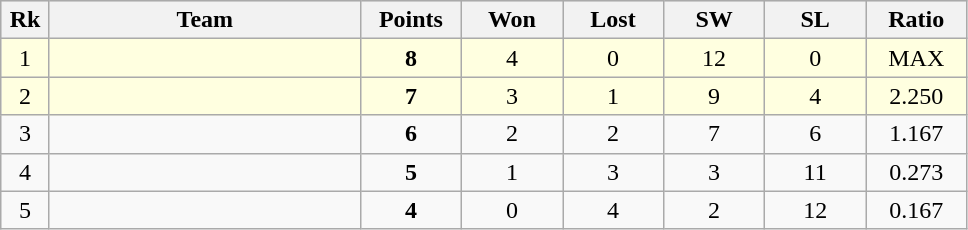<table class=wikitable style="text-align:center">
<tr bgcolor="#DCDCDC">
<th width="25">Rk</th>
<th width="200">Team</th>
<th width="60">Points</th>
<th width="60">Won</th>
<th width="60">Lost</th>
<th width="60">SW</th>
<th width="60">SL</th>
<th width="60">Ratio</th>
</tr>
<tr bgcolor=lightyellow>
<td>1</td>
<td align=left></td>
<td><strong>8</strong></td>
<td>4</td>
<td>0</td>
<td>12</td>
<td>0</td>
<td>MAX</td>
</tr>
<tr bgcolor=lightyellow>
<td>2</td>
<td align=left></td>
<td><strong>7</strong></td>
<td>3</td>
<td>1</td>
<td>9</td>
<td>4</td>
<td>2.250</td>
</tr>
<tr>
<td>3</td>
<td align=left></td>
<td><strong>6</strong></td>
<td>2</td>
<td>2</td>
<td>7</td>
<td>6</td>
<td>1.167</td>
</tr>
<tr>
<td>4</td>
<td align=left></td>
<td><strong>5</strong></td>
<td>1</td>
<td>3</td>
<td>3</td>
<td>11</td>
<td>0.273</td>
</tr>
<tr>
<td>5</td>
<td align=left></td>
<td><strong>4</strong></td>
<td>0</td>
<td>4</td>
<td>2</td>
<td>12</td>
<td>0.167</td>
</tr>
</table>
